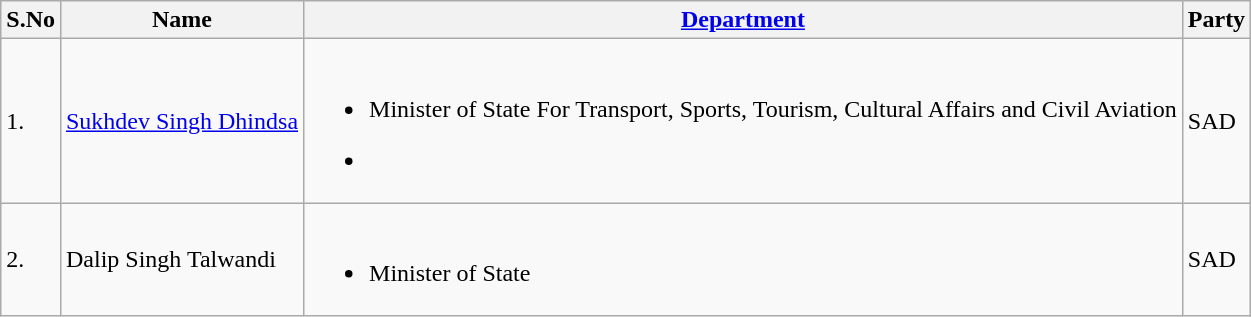<table class="wikitable sortable">
<tr>
<th>S.No</th>
<th>Name</th>
<th><a href='#'>Department</a></th>
<th>Party</th>
</tr>
<tr>
<td>1.</td>
<td><a href='#'>Sukhdev Singh Dhindsa</a></td>
<td><br><ul><li>Minister of State  For Transport, Sports, Tourism, Cultural Affairs and Civil Aviation</li></ul><ul><li></li></ul></td>
<td>SAD</td>
</tr>
<tr>
<td>2.</td>
<td>Dalip Singh Talwandi</td>
<td><br><ul><li>Minister of State</li></ul></td>
<td>SAD</td>
</tr>
</table>
